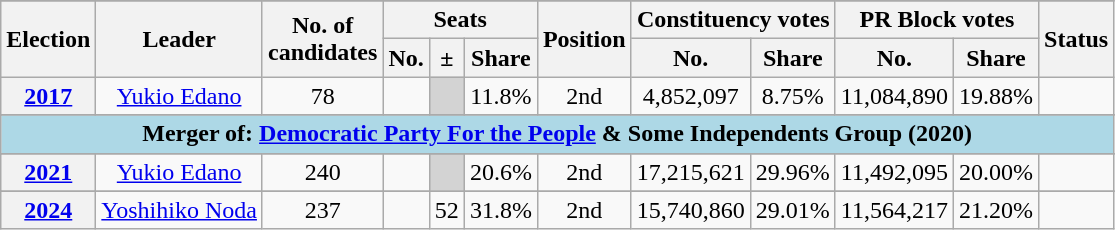<table class="wikitable sortable">
<tr>
</tr>
<tr>
<th rowspan=2>Election</th>
<th rowspan=2>Leader</th>
<th rowspan=2>No. of<br>candidates</th>
<th colspan=3>Seats</th>
<th rowspan=2>Position</th>
<th colspan=2>Constituency votes</th>
<th colspan=2>PR Block votes</th>
<th rowspan=2>Status</th>
</tr>
<tr>
<th>No.</th>
<th>±</th>
<th>Share</th>
<th>No.</th>
<th>Share</th>
<th>No.</th>
<th>Share</th>
</tr>
<tr style="text-align:center;">
<th><a href='#'>2017</a></th>
<td><a href='#'>Yukio Edano</a></td>
<td>78</td>
<td></td>
<td bgcolor="lightgrey"></td>
<td>11.8%</td>
<td>2nd</td>
<td>4,852,097</td>
<td>8.75%</td>
<td>11,084,890</td>
<td>19.88%</td>
<td></td>
</tr>
<tr>
</tr>
<tr style="text-align:center;">
<td bgcolor="lightblue" colspan="12"><strong>Merger of: <a href='#'>Democratic Party For the People</a>  & Some Independents Group (2020) </strong></td>
</tr>
<tr>
</tr>
<tr style="text-align:center;">
<th><a href='#'>2021</a></th>
<td><a href='#'>Yukio Edano</a></td>
<td>240</td>
<td></td>
<td bgcolor="lightgrey"></td>
<td>20.6%</td>
<td>2nd</td>
<td>17,215,621</td>
<td>29.96%</td>
<td>11,492,095</td>
<td>20.00%</td>
<td></td>
</tr>
<tr>
</tr>
<tr style="text-align:center;">
<th><a href='#'>2024</a></th>
<td><a href='#'>Yoshihiko Noda</a></td>
<td>237</td>
<td></td>
<td> 52</td>
<td>31.8%</td>
<td> 2nd</td>
<td>15,740,860</td>
<td>29.01%</td>
<td>11,564,217</td>
<td>21.20%</td>
<td></td>
</tr>
</table>
